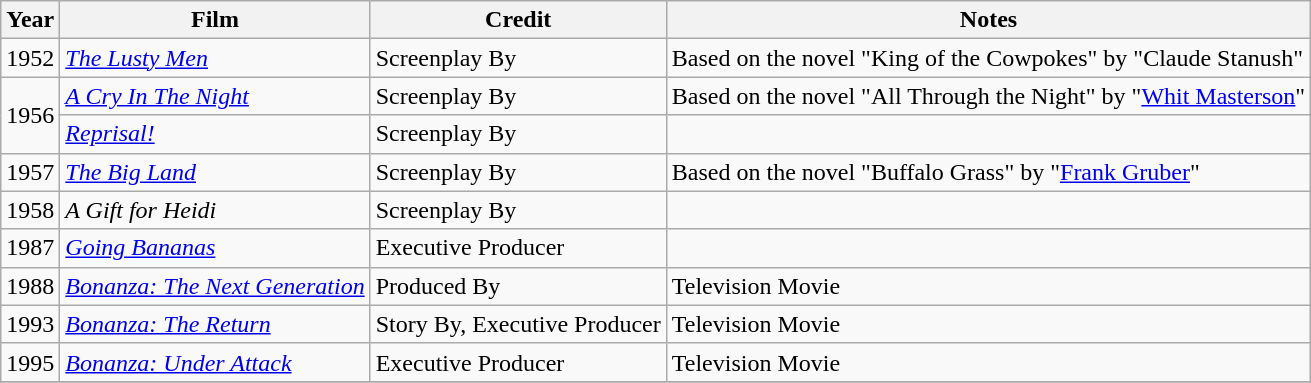<table class="wikitable">
<tr>
<th>Year</th>
<th>Film</th>
<th>Credit</th>
<th>Notes</th>
</tr>
<tr>
<td>1952</td>
<td><em><a href='#'>The Lusty Men</a></em></td>
<td>Screenplay By</td>
<td>Based on the novel "King of the Cowpokes" by "Claude Stanush"</td>
</tr>
<tr>
<td rowspan=2>1956</td>
<td><em><a href='#'>A Cry In The Night</a></em></td>
<td>Screenplay By</td>
<td>Based on the novel "All Through the Night" by "<a href='#'>Whit Masterson</a>"</td>
</tr>
<tr>
<td><em><a href='#'>Reprisal!</a></em></td>
<td>Screenplay By</td>
<td></td>
</tr>
<tr>
<td>1957</td>
<td><em><a href='#'>The Big Land</a></em></td>
<td>Screenplay By</td>
<td>Based on the novel "Buffalo Grass" by "<a href='#'>Frank Gruber</a>"</td>
</tr>
<tr>
<td>1958</td>
<td><em>A Gift for Heidi</em></td>
<td>Screenplay By</td>
<td></td>
</tr>
<tr>
<td>1987</td>
<td><em><a href='#'>Going Bananas</a></em></td>
<td>Executive Producer</td>
</tr>
<tr>
<td>1988</td>
<td><em><a href='#'>Bonanza: The Next Generation</a></em></td>
<td>Produced By</td>
<td>Television Movie</td>
</tr>
<tr>
<td>1993</td>
<td><em><a href='#'>Bonanza: The Return</a></em></td>
<td>Story By, Executive Producer</td>
<td>Television Movie</td>
</tr>
<tr>
<td>1995</td>
<td><em><a href='#'>Bonanza: Under Attack</a></em></td>
<td>Executive Producer</td>
<td>Television Movie</td>
</tr>
<tr>
</tr>
</table>
